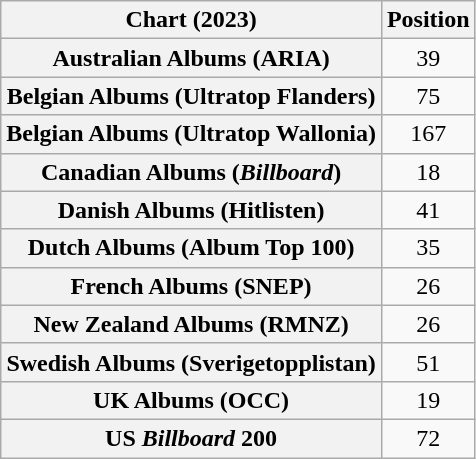<table class="wikitable sortable plainrowheaders" style="text-align:center">
<tr>
<th scope="col">Chart (2023)</th>
<th scope="col">Position</th>
</tr>
<tr>
<th scope="row">Australian Albums (ARIA)</th>
<td>39</td>
</tr>
<tr>
<th scope="row">Belgian Albums (Ultratop Flanders)</th>
<td>75</td>
</tr>
<tr>
<th scope="row">Belgian Albums (Ultratop Wallonia)</th>
<td>167</td>
</tr>
<tr>
<th scope="row">Canadian Albums (<em>Billboard</em>)</th>
<td>18</td>
</tr>
<tr>
<th scope="row">Danish Albums (Hitlisten)</th>
<td>41</td>
</tr>
<tr>
<th scope="row">Dutch Albums (Album Top 100)</th>
<td>35</td>
</tr>
<tr>
<th scope="row">French Albums (SNEP)</th>
<td>26</td>
</tr>
<tr>
<th scope="row">New Zealand Albums (RMNZ)</th>
<td>26</td>
</tr>
<tr>
<th scope="row">Swedish Albums (Sverigetopplistan)</th>
<td>51</td>
</tr>
<tr>
<th scope="row">UK Albums (OCC)</th>
<td>19</td>
</tr>
<tr>
<th scope="row">US <em>Billboard</em> 200</th>
<td>72</td>
</tr>
</table>
